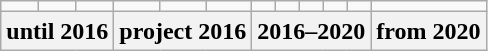<table class="wikitable">
<tr>
<td></td>
<td></td>
<td></td>
<td></td>
<td></td>
<td></td>
<td></td>
<td></td>
<td></td>
<td></td>
<td></td>
<td></td>
</tr>
<tr>
<th colspan="3">until 2016</th>
<th colspan="3">project 2016</th>
<th colspan="5">2016–2020</th>
<th colspan="1">from 2020</th>
</tr>
</table>
